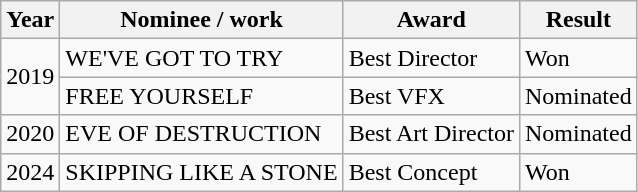<table class="wikitable">
<tr>
<th>Year</th>
<th>Nominee / work</th>
<th>Award</th>
<th>Result</th>
</tr>
<tr>
<td rowspan="2">2019</td>
<td>WE'VE GOT TO TRY</td>
<td>Best Director</td>
<td>Won</td>
</tr>
<tr>
<td>FREE YOURSELF</td>
<td>Best VFX</td>
<td>Nominated</td>
</tr>
<tr>
<td>2020</td>
<td>EVE OF DESTRUCTION</td>
<td>Best Art Director</td>
<td>Nominated</td>
</tr>
<tr>
<td>2024</td>
<td>SKIPPING LIKE A STONE</td>
<td>Best Concept</td>
<td>Won</td>
</tr>
</table>
